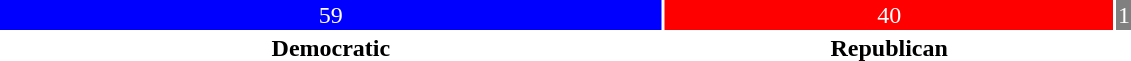<table style="width:60%; text-align:center;">
<tr style="color:white;">
<td style="background:blue; width:59.0%;">59</td>
<td style="background:red; width:40.0%;">40</td>
<td style="background:grey; width:1.0%;">1</td>
</tr>
<tr>
<td><span><strong>Democratic</strong></span></td>
<td><span><strong>Republican</strong></span></td>
</tr>
</table>
